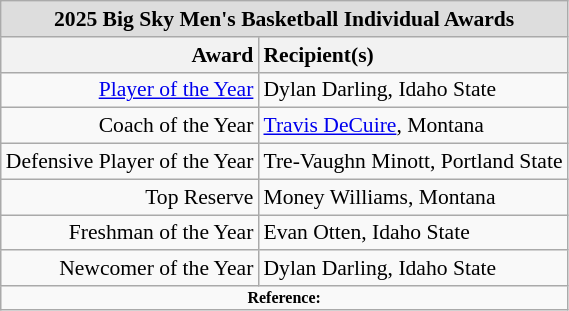<table class="wikitable" style="white-space:nowrap; font-size:90%;">
<tr>
<td colspan="7" style="text-align:center; background:#ddd;"><strong>2025 Big Sky Men's Basketball Individual Awards</strong></td>
</tr>
<tr>
<th style="text-align:right;">Award</th>
<th style="text-align:left;">Recipient(s)</th>
</tr>
<tr>
<td style="text-align:right;"><a href='#'>Player of the Year</a></td>
<td style="text-align:left;">Dylan Darling, Idaho State</td>
</tr>
<tr>
<td style="text-align:right;">Coach of the Year</td>
<td style="text-align:left;"><a href='#'>Travis DeCuire</a>, Montana</td>
</tr>
<tr>
<td style="text-align:right;">Defensive Player of the Year</td>
<td style="text-align:left;">Tre-Vaughn Minott, Portland State</td>
</tr>
<tr>
<td style="text-align:right;">Top Reserve</td>
<td style="text-align:left;">Money Williams, Montana</td>
</tr>
<tr>
<td style="text-align:right;">Freshman of the Year</td>
<td style="text-align:left;">Evan Otten, Idaho State</td>
</tr>
<tr>
<td style="text-align:right;">Newcomer of the Year</td>
<td style="text-align:left;">Dylan Darling, Idaho State</td>
</tr>
<tr>
<td colspan="4"  style="font-size:8pt; text-align:center;"><strong>Reference:</strong></td>
</tr>
</table>
